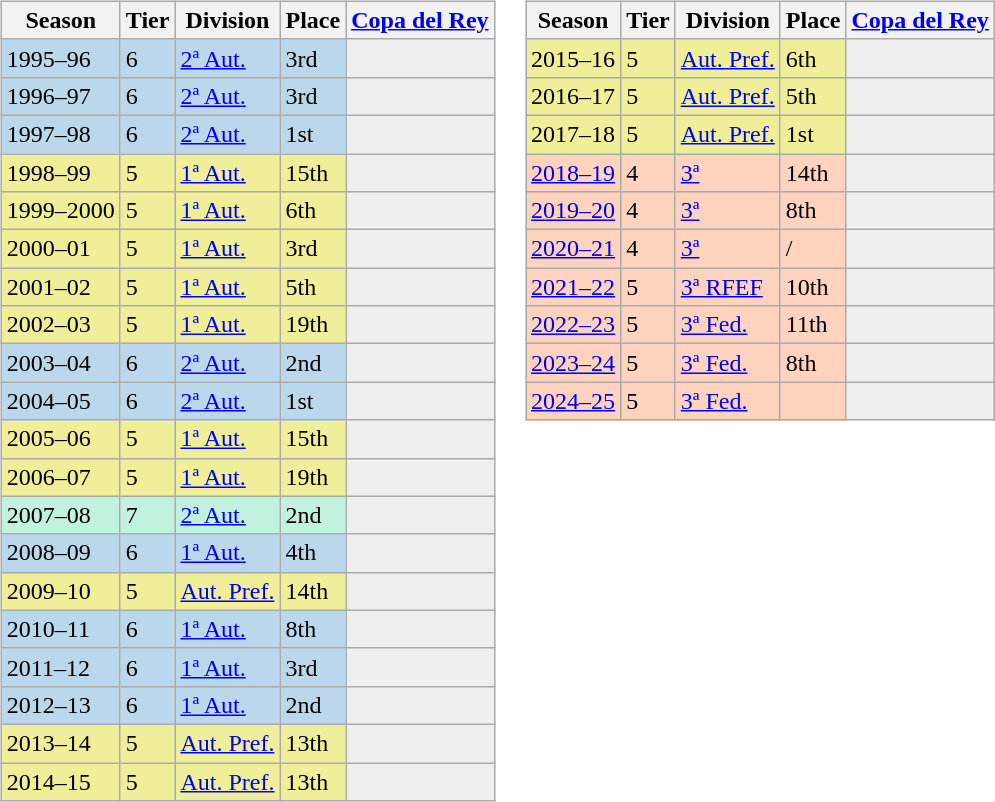<table>
<tr>
<td valign="top" width=0%><br><table class="wikitable">
<tr style="background:#f0f6fa;">
<th>Season</th>
<th>Tier</th>
<th>Division</th>
<th>Place</th>
<th><a href='#'>Copa del Rey</a></th>
</tr>
<tr>
<td style="background:#BBD7EC;">1995–96</td>
<td style="background:#BBD7EC;">6</td>
<td style="background:#BBD7EC;"><a href='#'>2ª Aut.</a></td>
<td style="background:#BBD7EC;">3rd</td>
<th style="background:#efefef;"></th>
</tr>
<tr>
<td style="background:#BBD7EC;">1996–97</td>
<td style="background:#BBD7EC;">6</td>
<td style="background:#BBD7EC;"><a href='#'>2ª Aut.</a></td>
<td style="background:#BBD7EC;">3rd</td>
<th style="background:#efefef;"></th>
</tr>
<tr>
<td style="background:#BBD7EC;">1997–98</td>
<td style="background:#BBD7EC;">6</td>
<td style="background:#BBD7EC;"><a href='#'>2ª Aut.</a></td>
<td style="background:#BBD7EC;">1st</td>
<th style="background:#efefef;"></th>
</tr>
<tr>
<td style="background:#EFEF99;">1998–99</td>
<td style="background:#EFEF99;">5</td>
<td style="background:#EFEF99;"><a href='#'>1ª Aut.</a></td>
<td style="background:#EFEF99;">15th</td>
<th style="background:#efefef;"></th>
</tr>
<tr>
<td style="background:#EFEF99;">1999–2000</td>
<td style="background:#EFEF99;">5</td>
<td style="background:#EFEF99;"><a href='#'>1ª Aut.</a></td>
<td style="background:#EFEF99;">6th</td>
<th style="background:#efefef;"></th>
</tr>
<tr>
<td style="background:#EFEF99;">2000–01</td>
<td style="background:#EFEF99;">5</td>
<td style="background:#EFEF99;"><a href='#'>1ª Aut.</a></td>
<td style="background:#EFEF99;">3rd</td>
<th style="background:#efefef;"></th>
</tr>
<tr>
<td style="background:#EFEF99;">2001–02</td>
<td style="background:#EFEF99;">5</td>
<td style="background:#EFEF99;"><a href='#'>1ª Aut.</a></td>
<td style="background:#EFEF99;">5th</td>
<th style="background:#efefef;"></th>
</tr>
<tr>
<td style="background:#EFEF99;">2002–03</td>
<td style="background:#EFEF99;">5</td>
<td style="background:#EFEF99;"><a href='#'>1ª Aut.</a></td>
<td style="background:#EFEF99;">19th</td>
<th style="background:#efefef;"></th>
</tr>
<tr>
<td style="background:#BBD7EC;">2003–04</td>
<td style="background:#BBD7EC;">6</td>
<td style="background:#BBD7EC;"><a href='#'>2ª Aut.</a></td>
<td style="background:#BBD7EC;">2nd</td>
<th style="background:#efefef;"></th>
</tr>
<tr>
<td style="background:#BBD7EC;">2004–05</td>
<td style="background:#BBD7EC;">6</td>
<td style="background:#BBD7EC;"><a href='#'>2ª Aut.</a></td>
<td style="background:#BBD7EC;">1st</td>
<th style="background:#efefef;"></th>
</tr>
<tr>
<td style="background:#EFEF99;">2005–06</td>
<td style="background:#EFEF99;">5</td>
<td style="background:#EFEF99;"><a href='#'>1ª Aut.</a></td>
<td style="background:#EFEF99;">15th</td>
<th style="background:#efefef;"></th>
</tr>
<tr>
<td style="background:#EFEF99;">2006–07</td>
<td style="background:#EFEF99;">5</td>
<td style="background:#EFEF99;"><a href='#'>1ª Aut.</a></td>
<td style="background:#EFEF99;">19th</td>
<th style="background:#efefef;"></th>
</tr>
<tr>
<td style="background:#C0F2DF;">2007–08</td>
<td style="background:#C0F2DF;">7</td>
<td style="background:#C0F2DF;"><a href='#'>2ª Aut.</a></td>
<td style="background:#C0F2DF;">2nd</td>
<th style="background:#EFEFEF;"></th>
</tr>
<tr>
<td style="background:#BBD7EC;">2008–09</td>
<td style="background:#BBD7EC;">6</td>
<td style="background:#BBD7EC;"><a href='#'>1ª Aut.</a></td>
<td style="background:#BBD7EC;">4th</td>
<th style="background:#efefef;"></th>
</tr>
<tr>
<td style="background:#EFEF99;">2009–10</td>
<td style="background:#EFEF99;">5</td>
<td style="background:#EFEF99;"><a href='#'>Aut. Pref.</a></td>
<td style="background:#EFEF99;">14th</td>
<th style="background:#efefef;"></th>
</tr>
<tr>
<td style="background:#BBD7EC;">2010–11</td>
<td style="background:#BBD7EC;">6</td>
<td style="background:#BBD7EC;"><a href='#'>1ª Aut.</a></td>
<td style="background:#BBD7EC;">8th</td>
<th style="background:#efefef;"></th>
</tr>
<tr>
<td style="background:#BBD7EC;">2011–12</td>
<td style="background:#BBD7EC;">6</td>
<td style="background:#BBD7EC;"><a href='#'>1ª Aut.</a></td>
<td style="background:#BBD7EC;">3rd</td>
<th style="background:#efefef;"></th>
</tr>
<tr>
<td style="background:#BBD7EC;">2012–13</td>
<td style="background:#BBD7EC;">6</td>
<td style="background:#BBD7EC;"><a href='#'>1ª Aut.</a></td>
<td style="background:#BBD7EC;">2nd</td>
<th style="background:#efefef;"></th>
</tr>
<tr>
<td style="background:#EFEF99;">2013–14</td>
<td style="background:#EFEF99;">5</td>
<td style="background:#EFEF99;"><a href='#'>Aut. Pref.</a></td>
<td style="background:#EFEF99;">13th</td>
<th style="background:#efefef;"></th>
</tr>
<tr>
<td style="background:#EFEF99;">2014–15</td>
<td style="background:#EFEF99;">5</td>
<td style="background:#EFEF99;"><a href='#'>Aut. Pref.</a></td>
<td style="background:#EFEF99;">13th</td>
<th style="background:#efefef;"></th>
</tr>
</table>
</td>
<td valign="top" width=0%><br><table class="wikitable">
<tr style="background:#f0f6fa;">
<th>Season</th>
<th>Tier</th>
<th>Division</th>
<th>Place</th>
<th><a href='#'>Copa del Rey</a></th>
</tr>
<tr>
<td style="background:#EFEF99;">2015–16</td>
<td style="background:#EFEF99;">5</td>
<td style="background:#EFEF99;"><a href='#'>Aut. Pref.</a></td>
<td style="background:#EFEF99;">6th</td>
<th style="background:#efefef;"></th>
</tr>
<tr>
<td style="background:#EFEF99;">2016–17</td>
<td style="background:#EFEF99;">5</td>
<td style="background:#EFEF99;"><a href='#'>Aut. Pref.</a></td>
<td style="background:#EFEF99;">5th</td>
<th style="background:#efefef;"></th>
</tr>
<tr>
<td style="background:#EFEF99;">2017–18</td>
<td style="background:#EFEF99;">5</td>
<td style="background:#EFEF99;"><a href='#'>Aut. Pref.</a></td>
<td style="background:#EFEF99;">1st</td>
<th style="background:#efefef;"></th>
</tr>
<tr>
<td style="background:#FFD3BD;"><a href='#'>2018–19</a></td>
<td style="background:#FFD3BD;">4</td>
<td style="background:#FFD3BD;"><a href='#'>3ª</a></td>
<td style="background:#FFD3BD;">14th</td>
<td style="background:#efefef;"></td>
</tr>
<tr>
<td style="background:#FFD3BD;"><a href='#'>2019–20</a></td>
<td style="background:#FFD3BD;">4</td>
<td style="background:#FFD3BD;"><a href='#'>3ª</a></td>
<td style="background:#FFD3BD;">8th</td>
<td style="background:#efefef;"></td>
</tr>
<tr>
<td style="background:#FFD3BD;"><a href='#'>2020–21</a></td>
<td style="background:#FFD3BD;">4</td>
<td style="background:#FFD3BD;"><a href='#'>3ª</a></td>
<td style="background:#FFD3BD;"> / </td>
<td style="background:#efefef;"></td>
</tr>
<tr>
<td style="background:#FFD3BD;"><a href='#'>2021–22</a></td>
<td style="background:#FFD3BD;">5</td>
<td style="background:#FFD3BD;"><a href='#'>3ª RFEF</a></td>
<td style="background:#FFD3BD;">10th</td>
<td style="background:#efefef;"></td>
</tr>
<tr>
<td style="background:#FFD3BD;"><a href='#'>2022–23</a></td>
<td style="background:#FFD3BD;">5</td>
<td style="background:#FFD3BD;"><a href='#'>3ª Fed.</a></td>
<td style="background:#FFD3BD;">11th</td>
<td style="background:#efefef;"></td>
</tr>
<tr>
<td style="background:#FFD3BD;"><a href='#'>2023–24</a></td>
<td style="background:#FFD3BD;">5</td>
<td style="background:#FFD3BD;"><a href='#'>3ª Fed.</a></td>
<td style="background:#FFD3BD;">8th</td>
<td style="background:#efefef;"></td>
</tr>
<tr>
<td style="background:#FFD3BD;"><a href='#'>2024–25</a></td>
<td style="background:#FFD3BD;">5</td>
<td style="background:#FFD3BD;"><a href='#'>3ª Fed.</a></td>
<td style="background:#FFD3BD;"></td>
<td style="background:#efefef;"></td>
</tr>
</table>
</td>
</tr>
</table>
